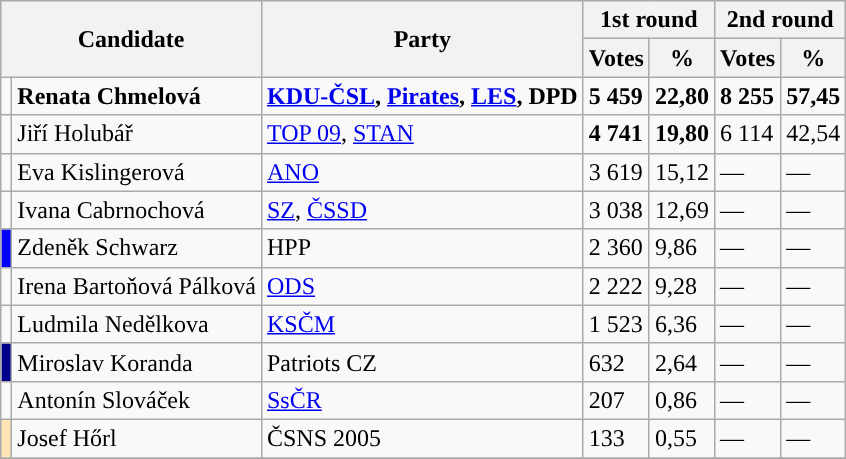<table class="wikitable sortable">
<tr>
<th colspan="2" rowspan="2">Candidate</th>
<th rowspan="2">Party</th>
<th colspan="2">1st round</th>
<th colspan="2">2nd round</th>
</tr>
<tr>
<th>Votes</th>
<th>%</th>
<th>Votes</th>
<th>%</th>
</tr>
<tr>
<td style="background-color:"></td>
<td><strong>Renata Chmelová</strong></td>
<td><strong><a href='#'>KDU-ČSL</a>, <a href='#'>Pirates</a>, <a href='#'>LES</a>, DPD</strong></td>
<td><strong>5 459</strong></td>
<td><strong>22,80</strong></td>
<td><strong>8 255</strong></td>
<td><strong>57,45</strong></td>
</tr>
<tr>
<td style="background-color:"></td>
<td>Jiří Holubář</td>
<td><a href='#'>TOP 09</a>, <a href='#'>STAN</a></td>
<td><strong>4 741</strong></td>
<td><strong>19,80</strong></td>
<td>6 114</td>
<td>42,54</td>
</tr>
<tr>
<td style="background-color:"></td>
<td>Eva Kislingerová</td>
<td><a href='#'>ANO</a></td>
<td>3 619</td>
<td>15,12</td>
<td>—</td>
<td>—</td>
</tr>
<tr>
<td style="background-color:"></td>
<td>Ivana Cabrnochová</td>
<td><a href='#'>SZ</a>, <a href='#'>ČSSD</a></td>
<td>3 038</td>
<td>12,69</td>
<td>—</td>
<td>—</td>
</tr>
<tr>
<td style="background-color:blue;"></td>
<td>Zdeněk Schwarz</td>
<td>HPP</td>
<td>2 360</td>
<td>9,86</td>
<td>—</td>
<td>—</td>
</tr>
<tr>
<td style="background-color:"></td>
<td>Irena Bartoňová Pálková</td>
<td><a href='#'>ODS</a></td>
<td>2 222</td>
<td>9,28</td>
<td>—</td>
<td>—</td>
</tr>
<tr>
<td style="background-color:"></td>
<td>Ludmila Nedělkova</td>
<td><a href='#'>KSČM</a></td>
<td>1 523</td>
<td>6,36</td>
<td>—</td>
<td>—</td>
</tr>
<tr>
<td style="background-color:darkblue;"></td>
<td>Miroslav Koranda</td>
<td>Patriots CZ</td>
<td>632</td>
<td>2,64</td>
<td>—</td>
<td>—</td>
</tr>
<tr>
<td style="background-color:"></td>
<td>Antonín Slováček</td>
<td><a href='#'>SsČR</a></td>
<td>207</td>
<td>0,86</td>
<td>—</td>
<td>—</td>
</tr>
<tr>
<td style="background-color:Moccasin"></td>
<td>Josef Hőrl</td>
<td>ČSNS 2005</td>
<td>133</td>
<td>0,55</td>
<td>—</td>
<td>—</td>
</tr>
<tr>
</tr>
</table>
